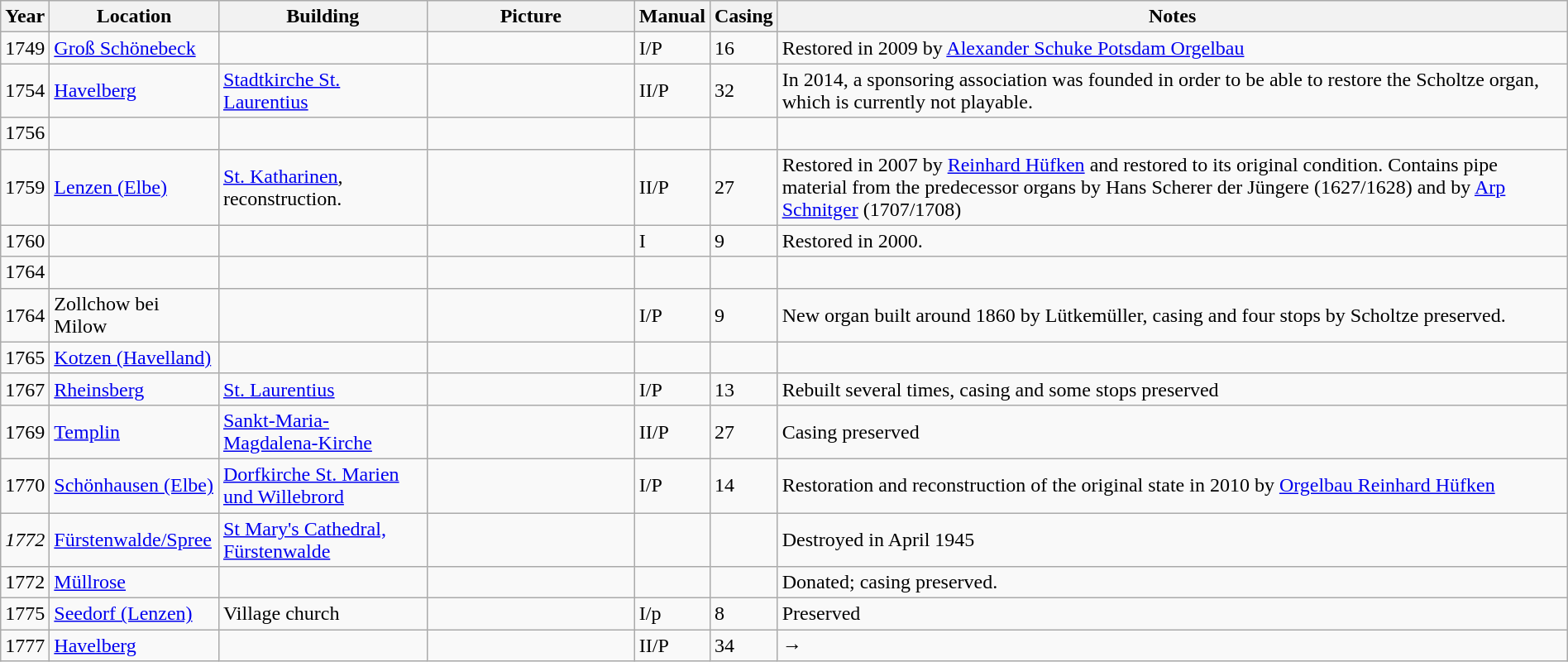<table class="wikitable sortable" width="100%">
<tr class="hintergrundfarbe5">
<th>Year</th>
<th>Location</th>
<th>Building</th>
<th class=unsortable style="width:160px">Picture</th>
<th>Manual</th>
<th>Casing</th>
<th class="unsortable">Notes</th>
</tr>
<tr>
<td>1749</td>
<td><a href='#'>Groß Schönebeck</a></td>
<td></td>
<td></td>
<td>I/P</td>
<td>16</td>
<td>Restored in 2009 by <a href='#'>Alexander Schuke Potsdam Orgelbau</a></td>
</tr>
<tr>
<td>1754</td>
<td><a href='#'>Havelberg</a></td>
<td><a href='#'>Stadtkirche St. Laurentius</a></td>
<td></td>
<td>II/P</td>
<td>32</td>
<td>In 2014, a sponsoring association was founded in order to be able to restore the Scholtze organ, which is currently not playable.</td>
</tr>
<tr>
<td>1756</td>
<td></td>
<td></td>
<td></td>
<td></td>
<td></td>
<td></td>
</tr>
<tr>
<td>1759</td>
<td><a href='#'>Lenzen (Elbe)</a></td>
<td><a href='#'>St. Katharinen</a>, reconstruction.</td>
<td></td>
<td>II/P</td>
<td>27</td>
<td>Restored in 2007 by <a href='#'>Reinhard Hüfken</a> and restored to its original condition. Contains pipe material from the predecessor organs by Hans Scherer der Jüngere (1627/1628) and by <a href='#'>Arp Schnitger</a> (1707/1708)</td>
</tr>
<tr>
<td>1760</td>
<td></td>
<td></td>
<td></td>
<td>I</td>
<td>9</td>
<td>Restored in 2000.</td>
</tr>
<tr>
<td>1764</td>
<td></td>
<td></td>
<td></td>
<td></td>
<td></td>
<td></td>
</tr>
<tr>
<td>1764</td>
<td>Zollchow bei Milow</td>
<td></td>
<td></td>
<td>I/P</td>
<td>9</td>
<td>New organ built around 1860 by Lütkemüller, casing and four stops by Scholtze preserved.</td>
</tr>
<tr>
<td>1765</td>
<td><a href='#'>Kotzen (Havelland)</a></td>
<td></td>
<td></td>
<td></td>
<td></td>
<td></td>
</tr>
<tr>
<td>1767</td>
<td><a href='#'>Rheinsberg</a></td>
<td><a href='#'>St. Laurentius</a></td>
<td></td>
<td>I/P</td>
<td>13</td>
<td>Rebuilt several times, casing and some stops preserved</td>
</tr>
<tr>
<td>1769</td>
<td><a href='#'>Templin</a></td>
<td><a href='#'>Sankt-Maria-Magdalena-Kirche</a></td>
<td></td>
<td>II/P</td>
<td>27</td>
<td>Casing preserved</td>
</tr>
<tr>
<td>1770</td>
<td><a href='#'>Schönhausen (Elbe)</a></td>
<td><a href='#'>Dorfkirche St. Marien und Willebrord</a></td>
<td></td>
<td>I/P</td>
<td>14</td>
<td>Restoration and reconstruction of the original state in 2010 by <a href='#'>Orgelbau Reinhard Hüfken</a></td>
</tr>
<tr>
<td><em>1772</em></td>
<td><a href='#'>Fürstenwalde/Spree</a></td>
<td><a href='#'>St Mary's Cathedral, Fürstenwalde</a></td>
<td></td>
<td></td>
<td></td>
<td>Destroyed in April 1945</td>
</tr>
<tr>
<td>1772</td>
<td><a href='#'>Müllrose</a></td>
<td></td>
<td></td>
<td></td>
<td></td>
<td>Donated; casing preserved.</td>
</tr>
<tr>
<td>1775</td>
<td><a href='#'>Seedorf (Lenzen)</a></td>
<td>Village church</td>
<td></td>
<td>I/p</td>
<td>8</td>
<td>Preserved</td>
</tr>
<tr>
<td>1777</td>
<td><a href='#'>Havelberg</a></td>
<td></td>
<td></td>
<td>II/P</td>
<td>34</td>
<td>→</td>
</tr>
</table>
